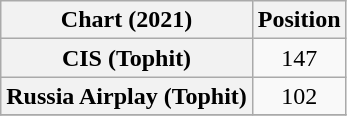<table class="wikitable sortable plainrowheaders" style="text-align:center;">
<tr>
<th scope="col">Chart (2021)</th>
<th scope="col">Position</th>
</tr>
<tr>
<th scope="row">CIS (Tophit)</th>
<td>147</td>
</tr>
<tr>
<th scope="row">Russia Airplay (Tophit)</th>
<td>102</td>
</tr>
<tr>
</tr>
</table>
